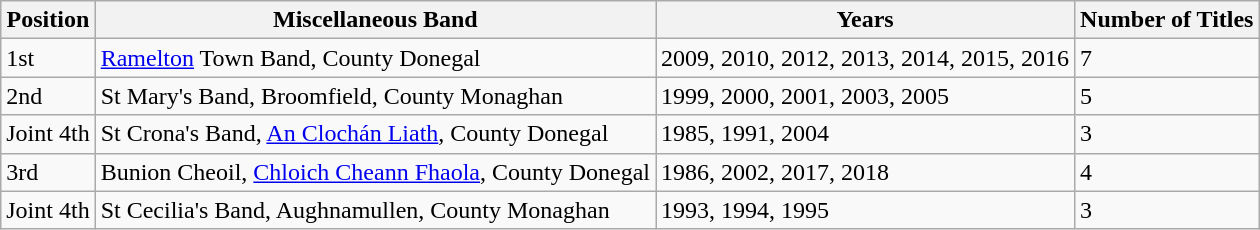<table class="wikitable">
<tr>
<th>Position</th>
<th>Miscellaneous Band</th>
<th>Years</th>
<th>Number of Titles</th>
</tr>
<tr>
<td>1st</td>
<td><a href='#'>Ramelton</a> Town Band, County Donegal</td>
<td>2009, 2010, 2012, 2013, 2014, 2015, 2016</td>
<td>7</td>
</tr>
<tr>
<td>2nd</td>
<td>St Mary's Band, Broomfield, County Monaghan</td>
<td>1999, 2000, 2001, 2003, 2005</td>
<td>5</td>
</tr>
<tr>
<td>Joint 4th</td>
<td>St Crona's Band, <a href='#'>An Clochán Liath</a>, County Donegal</td>
<td>1985, 1991, 2004</td>
<td>3</td>
</tr>
<tr>
<td>3rd</td>
<td>Bunion Cheoil, <a href='#'>Chloich Cheann Fhaola</a>, County Donegal</td>
<td>1986, 2002, 2017, 2018</td>
<td>4</td>
</tr>
<tr>
<td>Joint 4th</td>
<td>St Cecilia's Band, Aughnamullen, County Monaghan</td>
<td>1993, 1994, 1995</td>
<td>3</td>
</tr>
</table>
